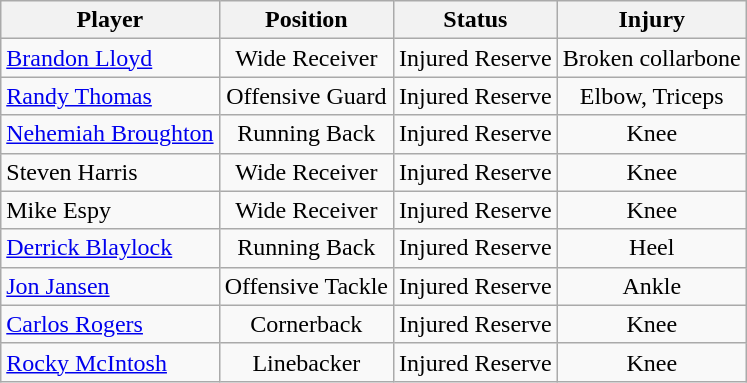<table class="wikitable">
<tr>
<th>Player</th>
<th>Position</th>
<th>Status</th>
<th>Injury</th>
</tr>
<tr>
<td><a href='#'>Brandon Lloyd</a></td>
<td align=center>Wide Receiver</td>
<td align=center>Injured Reserve</td>
<td align=center>Broken collarbone</td>
</tr>
<tr>
<td><a href='#'>Randy Thomas</a></td>
<td align=center>Offensive Guard</td>
<td align=center>Injured Reserve</td>
<td align=center>Elbow, Triceps</td>
</tr>
<tr>
<td><a href='#'>Nehemiah Broughton</a></td>
<td align=center>Running Back</td>
<td align=center>Injured Reserve</td>
<td align=center>Knee</td>
</tr>
<tr>
<td>Steven Harris</td>
<td align=center>Wide Receiver</td>
<td align=center>Injured Reserve</td>
<td align=center>Knee</td>
</tr>
<tr>
<td>Mike Espy</td>
<td align=center>Wide Receiver</td>
<td align=center>Injured Reserve</td>
<td align=center>Knee</td>
</tr>
<tr>
<td><a href='#'>Derrick Blaylock</a></td>
<td align=center>Running Back</td>
<td align=center>Injured Reserve</td>
<td align=center>Heel</td>
</tr>
<tr>
<td><a href='#'>Jon Jansen</a></td>
<td align=center>Offensive Tackle</td>
<td align=center>Injured Reserve</td>
<td align=center>Ankle</td>
</tr>
<tr>
<td><a href='#'>Carlos Rogers</a></td>
<td align=center>Cornerback</td>
<td align=center>Injured Reserve</td>
<td align=center>Knee</td>
</tr>
<tr>
<td><a href='#'>Rocky McIntosh</a></td>
<td align=center>Linebacker</td>
<td align=center>Injured Reserve</td>
<td align=center>Knee</td>
</tr>
</table>
